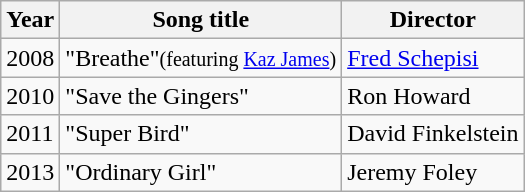<table class="wikitable">
<tr>
<th>Year</th>
<th>Song title</th>
<th>Director</th>
</tr>
<tr>
<td>2008</td>
<td>"Breathe"<small>(featuring <a href='#'>Kaz James</a>)</small></td>
<td><a href='#'>Fred Schepisi</a></td>
</tr>
<tr>
<td>2010</td>
<td>"Save the Gingers" </td>
<td>Ron Howard</td>
</tr>
<tr>
<td>2011</td>
<td>"Super Bird" </td>
<td>David Finkelstein</td>
</tr>
<tr>
<td>2013</td>
<td>"Ordinary Girl" </td>
<td>Jeremy Foley</td>
</tr>
</table>
